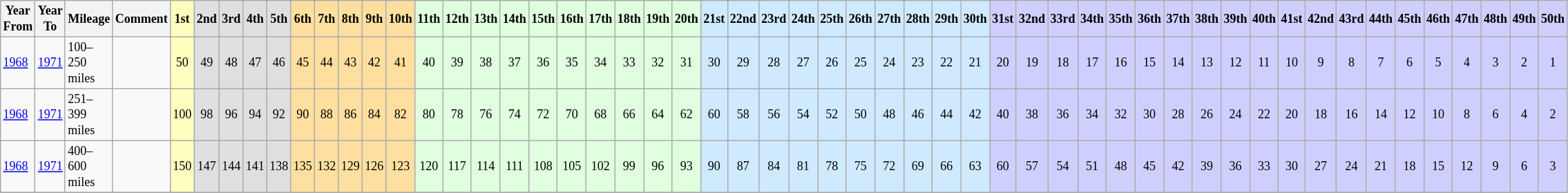<table border="2" cellpadding="2" cellspacing="0" style="margin:0 1em 0 0; background:#f9f9f9; border:1px #aaa solid; border-collapse:collapse; font-size:75%;">
<tr>
<th bgcolor=f2f3f4>Year From</th>
<th bgcolor=f2f3f4>Year To</th>
<th bgcolor=f2f3f4>Mileage</th>
<th bgcolor=f2f3f4>Comment</th>
<td bgcolor=ffffbf align="center"><strong>1st</strong></td>
<td bgcolor=dfdfdf align="center"><strong>2nd</strong></td>
<td bgcolor=dfdfdf align="center"><strong>3rd</strong></td>
<td bgcolor=dfdfdf align="center"><strong>4th</strong></td>
<td bgcolor=dfdfdf align="center"><strong>5th</strong></td>
<td bgcolor=ffdf9f align="center"><strong>6th</strong></td>
<td bgcolor=ffdf9f align="center"><strong>7th</strong></td>
<td bgcolor=ffdf9f align="center"><strong>8th</strong></td>
<td bgcolor=ffdf9f align="center"><strong>9th</strong></td>
<td bgcolor=ffdf9f align="center"><strong>10th</strong></td>
<td bgcolor=dfffdf align="center"><strong>11th</strong></td>
<td bgcolor=dfffdf align="center"><strong>12th</strong></td>
<td bgcolor=dfffdf align="center"><strong>13th</strong></td>
<td bgcolor=dfffdf align="center"><strong>14th</strong></td>
<td bgcolor=dfffdf align="center"><strong>15th</strong></td>
<td bgcolor=dfffdf align="center"><strong>16th</strong></td>
<td bgcolor=dfffdf align="center"><strong>17th</strong></td>
<td bgcolor=dfffdf align="center"><strong>18th</strong></td>
<td bgcolor=dfffdf align="center"><strong>19th</strong></td>
<td bgcolor=dfffdf align="center"><strong>20th</strong></td>
<td bgcolor=cfeaff align="center"><strong>21st</strong></td>
<td bgcolor=cfeaff align="center"><strong>22nd</strong></td>
<td bgcolor=cfeaff align="center"><strong>23rd</strong></td>
<td bgcolor=cfeaff align="center"><strong>24th</strong></td>
<td bgcolor=cfeaff align="center"><strong>25th</strong></td>
<td bgcolor=cfeaff align="center"><strong>26th</strong></td>
<td bgcolor=cfeaff align="center"><strong>27th</strong></td>
<td bgcolor=cfeaff align="center"><strong>28th</strong></td>
<td bgcolor=cfeaff align="center"><strong>29th</strong></td>
<td bgcolor=cfeaff align="center"><strong>30th</strong></td>
<td bgcolor=cfcfff align="center"><strong>31st</strong></td>
<td bgcolor=cfcfff align="center"><strong>32nd</strong></td>
<td bgcolor=cfcfff align="center"><strong>33rd</strong></td>
<td bgcolor=cfcfff align="center"><strong>34th</strong></td>
<td bgcolor=cfcfff align="center"><strong>35th</strong></td>
<td bgcolor=cfcfff align="center"><strong>36th</strong></td>
<td bgcolor=cfcfff align="center"><strong>37th</strong></td>
<td bgcolor=cfcfff align="center"><strong>38th</strong></td>
<td bgcolor=cfcfff align="center"><strong>39th</strong></td>
<td bgcolor=cfcfff align="center"><strong>40th</strong></td>
<td bgcolor=cfcfff align="center"><strong>41st</strong></td>
<td bgcolor=cfcfff align="center"><strong>42nd</strong></td>
<td bgcolor=cfcfff align="center"><strong>43rd</strong></td>
<td bgcolor=cfcfff align="center"><strong>44th</strong></td>
<td bgcolor=cfcfff align="center"><strong>45th</strong></td>
<td bgcolor=cfcfff align="center"><strong>46th</strong></td>
<td bgcolor=cfcfff align="center"><strong>47th</strong></td>
<td bgcolor=cfcfff align="center"><strong>48th</strong></td>
<td bgcolor=cfcfff align="center"><strong>49th</strong></td>
<td bgcolor=cfcfff align="center"><strong>50th</strong></td>
</tr>
<tr>
<td><a href='#'>1968</a></td>
<td><a href='#'>1971</a></td>
<td>100–250 miles</td>
<td></td>
<td bgcolor=ffffbf align="center">50</td>
<td bgcolor=dfdfdf align="center">49</td>
<td bgcolor=dfdfdf align="center">48</td>
<td bgcolor=dfdfdf align="center">47</td>
<td bgcolor=dfdfdf align="center">46</td>
<td bgcolor=ffdf9f align="center">45</td>
<td bgcolor=ffdf9f align="center">44</td>
<td bgcolor=ffdf9f align="center">43</td>
<td bgcolor=ffdf9f align="center">42</td>
<td bgcolor=ffdf9f align="center">41</td>
<td bgcolor=dfffdf align="center">40</td>
<td bgcolor=dfffdf align="center">39</td>
<td bgcolor=dfffdf align="center">38</td>
<td bgcolor=dfffdf align="center">37</td>
<td bgcolor=dfffdf align="center">36</td>
<td bgcolor=dfffdf align="center">35</td>
<td bgcolor=dfffdf align="center">34</td>
<td bgcolor=dfffdf align="center">33</td>
<td bgcolor=dfffdf align="center">32</td>
<td bgcolor=dfffdf align="center">31</td>
<td bgcolor=cfeaff align="center">30</td>
<td bgcolor=cfeaff align="center">29</td>
<td bgcolor=cfeaff align="center">28</td>
<td bgcolor=cfeaff align="center">27</td>
<td bgcolor=cfeaff align="center">26</td>
<td bgcolor=cfeaff align="center">25</td>
<td bgcolor=cfeaff align="center">24</td>
<td bgcolor=cfeaff align="center">23</td>
<td bgcolor=cfeaff align="center">22</td>
<td bgcolor=cfeaff align="center">21</td>
<td bgcolor=cfcfff align="center">20</td>
<td bgcolor=cfcfff align="center">19</td>
<td bgcolor=cfcfff align="center">18</td>
<td bgcolor=cfcfff align="center">17</td>
<td bgcolor=cfcfff align="center">16</td>
<td bgcolor=cfcfff align="center">15</td>
<td bgcolor=cfcfff align="center">14</td>
<td bgcolor=cfcfff align="center">13</td>
<td bgcolor=cfcfff align="center">12</td>
<td bgcolor=cfcfff align="center">11</td>
<td bgcolor=cfcfff align="center">10</td>
<td bgcolor=cfcfff align="center">9</td>
<td bgcolor=cfcfff align="center">8</td>
<td bgcolor=cfcfff align="center">7</td>
<td bgcolor=cfcfff align="center">6</td>
<td bgcolor=cfcfff align="center">5</td>
<td bgcolor=cfcfff align="center">4</td>
<td bgcolor=cfcfff align="center">3</td>
<td bgcolor=cfcfff align="center">2</td>
<td bgcolor=cfcfff align="center">1</td>
</tr>
<tr>
<td><a href='#'>1968</a></td>
<td><a href='#'>1971</a></td>
<td>251–399 miles</td>
<td></td>
<td bgcolor=ffffbf align="center">100</td>
<td bgcolor=dfdfdf align="center">98</td>
<td bgcolor=dfdfdf align="center">96</td>
<td bgcolor=dfdfdf align="center">94</td>
<td bgcolor=dfdfdf align="center">92</td>
<td bgcolor=ffdf9f align="center">90</td>
<td bgcolor=ffdf9f align="center">88</td>
<td bgcolor=ffdf9f align="center">86</td>
<td bgcolor=ffdf9f align="center">84</td>
<td bgcolor=ffdf9f align="center">82</td>
<td bgcolor=dfffdf align="center">80</td>
<td bgcolor=dfffdf align="center">78</td>
<td bgcolor=dfffdf align="center">76</td>
<td bgcolor=dfffdf align="center">74</td>
<td bgcolor=dfffdf align="center">72</td>
<td bgcolor=dfffdf align="center">70</td>
<td bgcolor=dfffdf align="center">68</td>
<td bgcolor=dfffdf align="center">66</td>
<td bgcolor=dfffdf align="center">64</td>
<td bgcolor=dfffdf align="center">62</td>
<td bgcolor=cfeaff align="center">60</td>
<td bgcolor=cfeaff align="center">58</td>
<td bgcolor=cfeaff align="center">56</td>
<td bgcolor=cfeaff align="center">54</td>
<td bgcolor=cfeaff align="center">52</td>
<td bgcolor=cfeaff align="center">50</td>
<td bgcolor=cfeaff align="center">48</td>
<td bgcolor=cfeaff align="center">46</td>
<td bgcolor=cfeaff align="center">44</td>
<td bgcolor=cfeaff align="center">42</td>
<td bgcolor=cfcfff align="center">40</td>
<td bgcolor=cfcfff align="center">38</td>
<td bgcolor=cfcfff align="center">36</td>
<td bgcolor=cfcfff align="center">34</td>
<td bgcolor=cfcfff align="center">32</td>
<td bgcolor=cfcfff align="center">30</td>
<td bgcolor=cfcfff align="center">28</td>
<td bgcolor=cfcfff align="center">26</td>
<td bgcolor=cfcfff align="center">24</td>
<td bgcolor=cfcfff align="center">22</td>
<td bgcolor=cfcfff align="center">20</td>
<td bgcolor=cfcfff align="center">18</td>
<td bgcolor=cfcfff align="center">16</td>
<td bgcolor=cfcfff align="center">14</td>
<td bgcolor=cfcfff align="center">12</td>
<td bgcolor=cfcfff align="center">10</td>
<td bgcolor=cfcfff align="center">8</td>
<td bgcolor=cfcfff align="center">6</td>
<td bgcolor=cfcfff align="center">4</td>
<td bgcolor=cfcfff align="center">2</td>
</tr>
<tr>
<td><a href='#'>1968</a></td>
<td><a href='#'>1971</a></td>
<td>400–600 miles</td>
<td></td>
<td bgcolor=ffffbf align="center">150</td>
<td bgcolor=dfdfdf align="center">147</td>
<td bgcolor=dfdfdf align="center">144</td>
<td bgcolor=dfdfdf align="center">141</td>
<td bgcolor=dfdfdf align="center">138</td>
<td bgcolor=ffdf9f align="center">135</td>
<td bgcolor=ffdf9f align="center">132</td>
<td bgcolor=ffdf9f align="center">129</td>
<td bgcolor=ffdf9f align="center">126</td>
<td bgcolor=ffdf9f align="center">123</td>
<td bgcolor=dfffdf align="center">120</td>
<td bgcolor=dfffdf align="center">117</td>
<td bgcolor=dfffdf align="center">114</td>
<td bgcolor=dfffdf align="center">111</td>
<td bgcolor=dfffdf align="center">108</td>
<td bgcolor=dfffdf align="center">105</td>
<td bgcolor=dfffdf align="center">102</td>
<td bgcolor=dfffdf align="center">99</td>
<td bgcolor=dfffdf align="center">96</td>
<td bgcolor=dfffdf align="center">93</td>
<td bgcolor=cfeaff align="center">90</td>
<td bgcolor=cfeaff align="center">87</td>
<td bgcolor=cfeaff align="center">84</td>
<td bgcolor=cfeaff align="center">81</td>
<td bgcolor=cfeaff align="center">78</td>
<td bgcolor=cfeaff align="center">75</td>
<td bgcolor=cfeaff align="center">72</td>
<td bgcolor=cfeaff align="center">69</td>
<td bgcolor=cfeaff align="center">66</td>
<td bgcolor=cfeaff align="center">63</td>
<td bgcolor=cfcfff align="center">60</td>
<td bgcolor=cfcfff align="center">57</td>
<td bgcolor=cfcfff align="center">54</td>
<td bgcolor=cfcfff align="center">51</td>
<td bgcolor=cfcfff align="center">48</td>
<td bgcolor=cfcfff align="center">45</td>
<td bgcolor=cfcfff align="center">42</td>
<td bgcolor=cfcfff align="center">39</td>
<td bgcolor=cfcfff align="center">36</td>
<td bgcolor=cfcfff align="center">33</td>
<td bgcolor=cfcfff align="center">30</td>
<td bgcolor=cfcfff align="center">27</td>
<td bgcolor=cfcfff align="center">24</td>
<td bgcolor=cfcfff align="center">21</td>
<td bgcolor=cfcfff align="center">18</td>
<td bgcolor=cfcfff align="center">15</td>
<td bgcolor=cfcfff align="center">12</td>
<td bgcolor=cfcfff align="center">9</td>
<td bgcolor=cfcfff align="center">6</td>
<td bgcolor=cfcfff align="center">3</td>
</tr>
<tr>
</tr>
</table>
